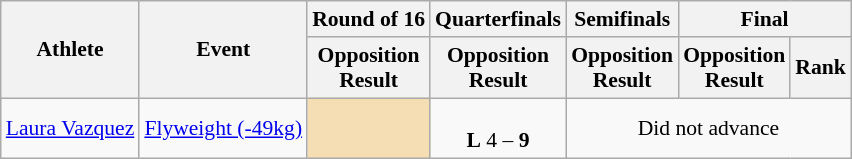<table class="wikitable" style="font-size:90%">
<tr>
<th rowspan="2">Athlete</th>
<th rowspan="2">Event</th>
<th>Round of 16</th>
<th>Quarterfinals</th>
<th>Semifinals</th>
<th colspan="2">Final</th>
</tr>
<tr>
<th>Opposition<br>Result</th>
<th>Opposition<br>Result</th>
<th>Opposition<br>Result</th>
<th>Opposition<br>Result</th>
<th>Rank</th>
</tr>
<tr>
<td><a href='#'>Laura Vazquez</a></td>
<td><a href='#'>Flyweight (-49kg)</a></td>
<td align=center bgcolor=wheat></td>
<td align=center><br><strong>L</strong> 4 – <strong>9</strong></td>
<td align=center colspan="7">Did not advance</td>
</tr>
</table>
